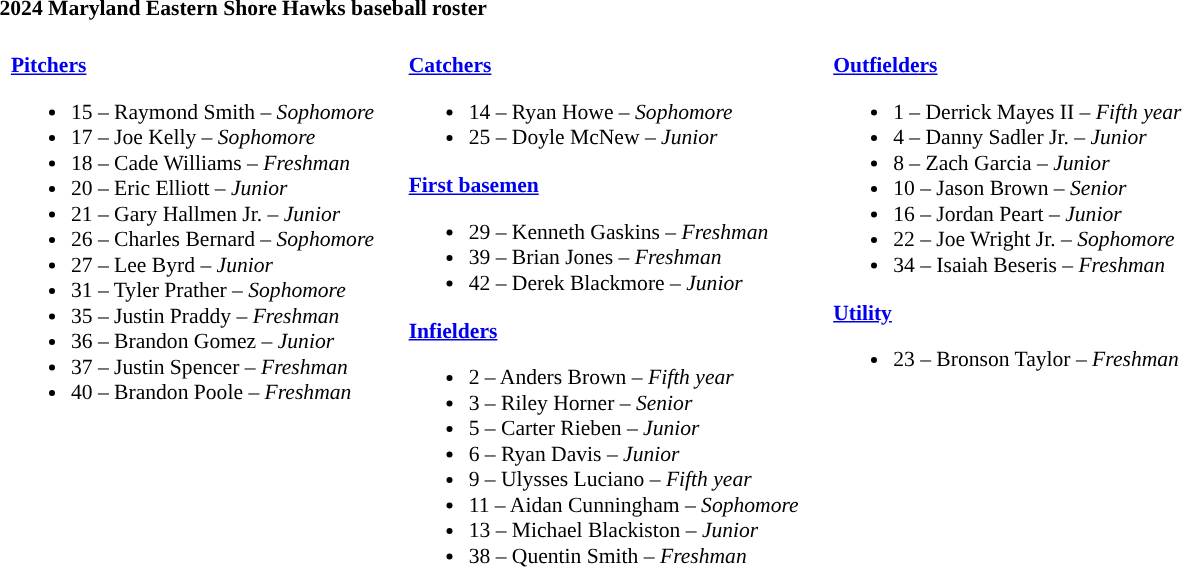<table class="toccolours" style="text-align: left; font-size:90%;">
<tr>
<th colspan="9">2024 Maryland Eastern Shore Hawks baseball roster</th>
</tr>
<tr>
<td width="03"> </td>
<td valign="top"><br><strong><a href='#'>Pitchers</a></strong><ul><li>15 – Raymond Smith – <em>Sophomore</em></li><li>17 – Joe Kelly – <em>Sophomore</em></li><li>18 – Cade Williams – <em>Freshman</em></li><li>20 – Eric Elliott – <em>Junior</em></li><li>21 – Gary Hallmen Jr. – <em>Junior</em></li><li>26 – Charles Bernard – <em> Sophomore</em></li><li>27 – Lee Byrd – <em>Junior</em></li><li>31 – Tyler Prather – <em> Sophomore</em></li><li>35 – Justin Praddy – <em>Freshman</em></li><li>36 – Brandon Gomez – <em>Junior</em></li><li>37 – Justin Spencer – <em>Freshman</em></li><li>40 – Brandon Poole – <em>Freshman</em></li></ul></td>
<td width="15"> </td>
<td valign="top"><br><strong><a href='#'>Catchers</a></strong><ul><li>14 – Ryan Howe – <em> Sophomore</em></li><li>25 – Doyle McNew – <em>Junior</em></li></ul><strong><a href='#'>First basemen</a></strong><ul><li>29 – Kenneth Gaskins – <em> Freshman</em></li><li>39 – Brian Jones – <em>Freshman</em></li><li>42 – Derek Blackmore – <em>Junior</em></li></ul><strong><a href='#'>Infielders</a></strong><ul><li>2 – Anders Brown – <em>Fifth year</em></li><li>3 – Riley Horner – <em>Senior</em></li><li>5 – Carter Rieben – <em>Junior</em></li><li>6 – Ryan Davis – <em>Junior</em></li><li>9 – Ulysses Luciano – <em>Fifth year</em></li><li>11 – Aidan Cunningham – <em> Sophomore</em></li><li>13 – Michael Blackiston – <em>Junior</em></li><li>38 – Quentin Smith – <em>Freshman</em></li></ul></td>
<td width="15"> </td>
<td valign="top"><br><strong><a href='#'>Outfielders</a></strong><ul><li>1 – Derrick Mayes II – <em>Fifth year</em></li><li>4 – Danny Sadler Jr. – <em>Junior</em></li><li>8 – Zach Garcia – <em>Junior</em></li><li>10 – Jason Brown – <em>Senior</em></li><li>16 – Jordan Peart – <em>Junior</em></li><li>22 – Joe Wright Jr. – <em> Sophomore</em></li><li>34 – Isaiah Beseris – <em> Freshman</em></li></ul><strong><a href='#'>Utility</a></strong><ul><li>23 – Bronson Taylor – <em>Freshman</em></li></ul></td>
<td width="25"> </td>
</tr>
</table>
